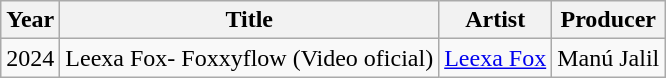<table class="wikitable plainrowheaders" style="text-align:left;">
<tr>
<th>Year</th>
<th>Title</th>
<th>Artist</th>
<th>Producer</th>
</tr>
<tr>
<td>2024</td>
<td>Leexa Fox- Foxxyflow (Video oficial)</td>
<td><a href='#'>Leexa Fox</a></td>
<td>Manú Jalil</td>
</tr>
</table>
